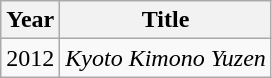<table class="wikitable">
<tr>
<th>Year</th>
<th>Title</th>
</tr>
<tr>
<td>2012</td>
<td><em>Kyoto Kimono Yuzen</em></td>
</tr>
</table>
